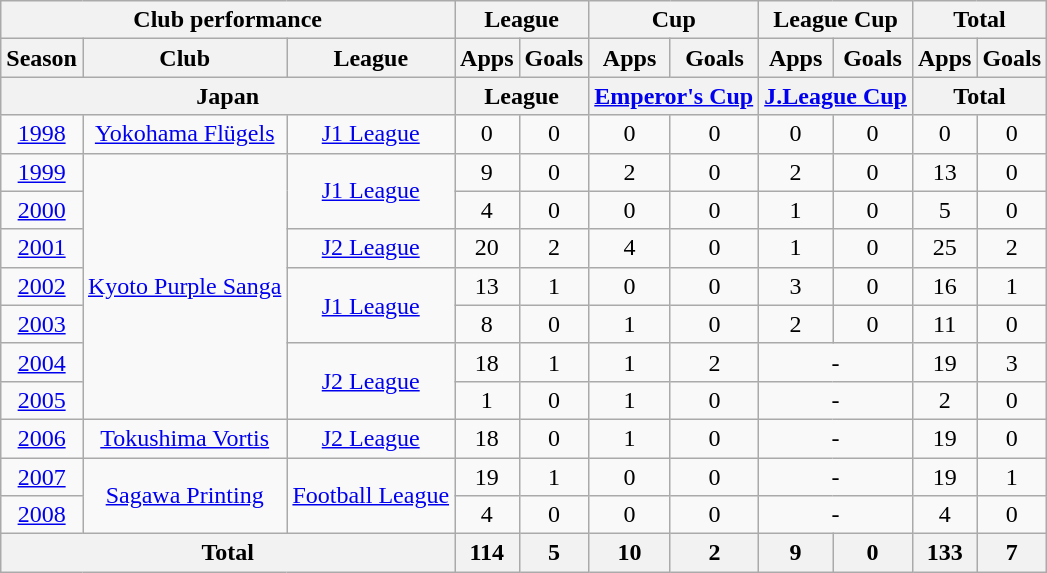<table class="wikitable" style="text-align:center;">
<tr>
<th colspan=3>Club performance</th>
<th colspan=2>League</th>
<th colspan=2>Cup</th>
<th colspan=2>League Cup</th>
<th colspan=2>Total</th>
</tr>
<tr>
<th>Season</th>
<th>Club</th>
<th>League</th>
<th>Apps</th>
<th>Goals</th>
<th>Apps</th>
<th>Goals</th>
<th>Apps</th>
<th>Goals</th>
<th>Apps</th>
<th>Goals</th>
</tr>
<tr>
<th colspan=3>Japan</th>
<th colspan=2>League</th>
<th colspan=2><a href='#'>Emperor's Cup</a></th>
<th colspan=2><a href='#'>J.League Cup</a></th>
<th colspan=2>Total</th>
</tr>
<tr>
<td><a href='#'>1998</a></td>
<td><a href='#'>Yokohama Flügels</a></td>
<td><a href='#'>J1 League</a></td>
<td>0</td>
<td>0</td>
<td>0</td>
<td>0</td>
<td>0</td>
<td>0</td>
<td>0</td>
<td>0</td>
</tr>
<tr>
<td><a href='#'>1999</a></td>
<td rowspan="7"><a href='#'>Kyoto Purple Sanga</a></td>
<td rowspan="2"><a href='#'>J1 League</a></td>
<td>9</td>
<td>0</td>
<td>2</td>
<td>0</td>
<td>2</td>
<td>0</td>
<td>13</td>
<td>0</td>
</tr>
<tr>
<td><a href='#'>2000</a></td>
<td>4</td>
<td>0</td>
<td>0</td>
<td>0</td>
<td>1</td>
<td>0</td>
<td>5</td>
<td>0</td>
</tr>
<tr>
<td><a href='#'>2001</a></td>
<td><a href='#'>J2 League</a></td>
<td>20</td>
<td>2</td>
<td>4</td>
<td>0</td>
<td>1</td>
<td>0</td>
<td>25</td>
<td>2</td>
</tr>
<tr>
<td><a href='#'>2002</a></td>
<td rowspan="2"><a href='#'>J1 League</a></td>
<td>13</td>
<td>1</td>
<td>0</td>
<td>0</td>
<td>3</td>
<td>0</td>
<td>16</td>
<td>1</td>
</tr>
<tr>
<td><a href='#'>2003</a></td>
<td>8</td>
<td>0</td>
<td>1</td>
<td>0</td>
<td>2</td>
<td>0</td>
<td>11</td>
<td>0</td>
</tr>
<tr>
<td><a href='#'>2004</a></td>
<td rowspan="2"><a href='#'>J2 League</a></td>
<td>18</td>
<td>1</td>
<td>1</td>
<td>2</td>
<td colspan="2">-</td>
<td>19</td>
<td>3</td>
</tr>
<tr>
<td><a href='#'>2005</a></td>
<td>1</td>
<td>0</td>
<td>1</td>
<td>0</td>
<td colspan="2">-</td>
<td>2</td>
<td>0</td>
</tr>
<tr>
<td><a href='#'>2006</a></td>
<td><a href='#'>Tokushima Vortis</a></td>
<td><a href='#'>J2 League</a></td>
<td>18</td>
<td>0</td>
<td>1</td>
<td>0</td>
<td colspan="2">-</td>
<td>19</td>
<td>0</td>
</tr>
<tr>
<td><a href='#'>2007</a></td>
<td rowspan="2"><a href='#'>Sagawa Printing</a></td>
<td rowspan="2"><a href='#'>Football League</a></td>
<td>19</td>
<td>1</td>
<td>0</td>
<td>0</td>
<td colspan="2">-</td>
<td>19</td>
<td>1</td>
</tr>
<tr>
<td><a href='#'>2008</a></td>
<td>4</td>
<td>0</td>
<td>0</td>
<td>0</td>
<td colspan="2">-</td>
<td>4</td>
<td>0</td>
</tr>
<tr>
<th colspan=3>Total</th>
<th>114</th>
<th>5</th>
<th>10</th>
<th>2</th>
<th>9</th>
<th>0</th>
<th>133</th>
<th>7</th>
</tr>
</table>
